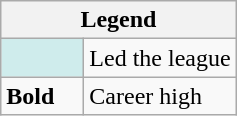<table class="wikitable">
<tr>
<th colspan="2">Legend</th>
</tr>
<tr>
<td style="background:#cfecec; width:3em;"></td>
<td>Led the league</td>
</tr>
<tr>
<td><strong>Bold</strong></td>
<td>Career high</td>
</tr>
</table>
